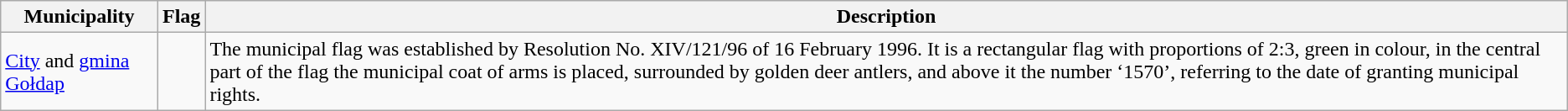<table class="wikitable">
<tr>
<th>Municipality</th>
<th>Flag</th>
<th>Description</th>
</tr>
<tr>
<td><a href='#'>City</a> and <a href='#'>gmina Gołdap</a></td>
<td></td>
<td>The municipal flag was established by Resolution No. XIV/121/96 of 16 February 1996. It is a rectangular flag with proportions of 2:3, green in colour, in the central part of the flag the municipal coat of arms is placed, surrounded by golden deer antlers, and above it the number ‘1570’, referring to the date of granting municipal rights.</td>
</tr>
</table>
